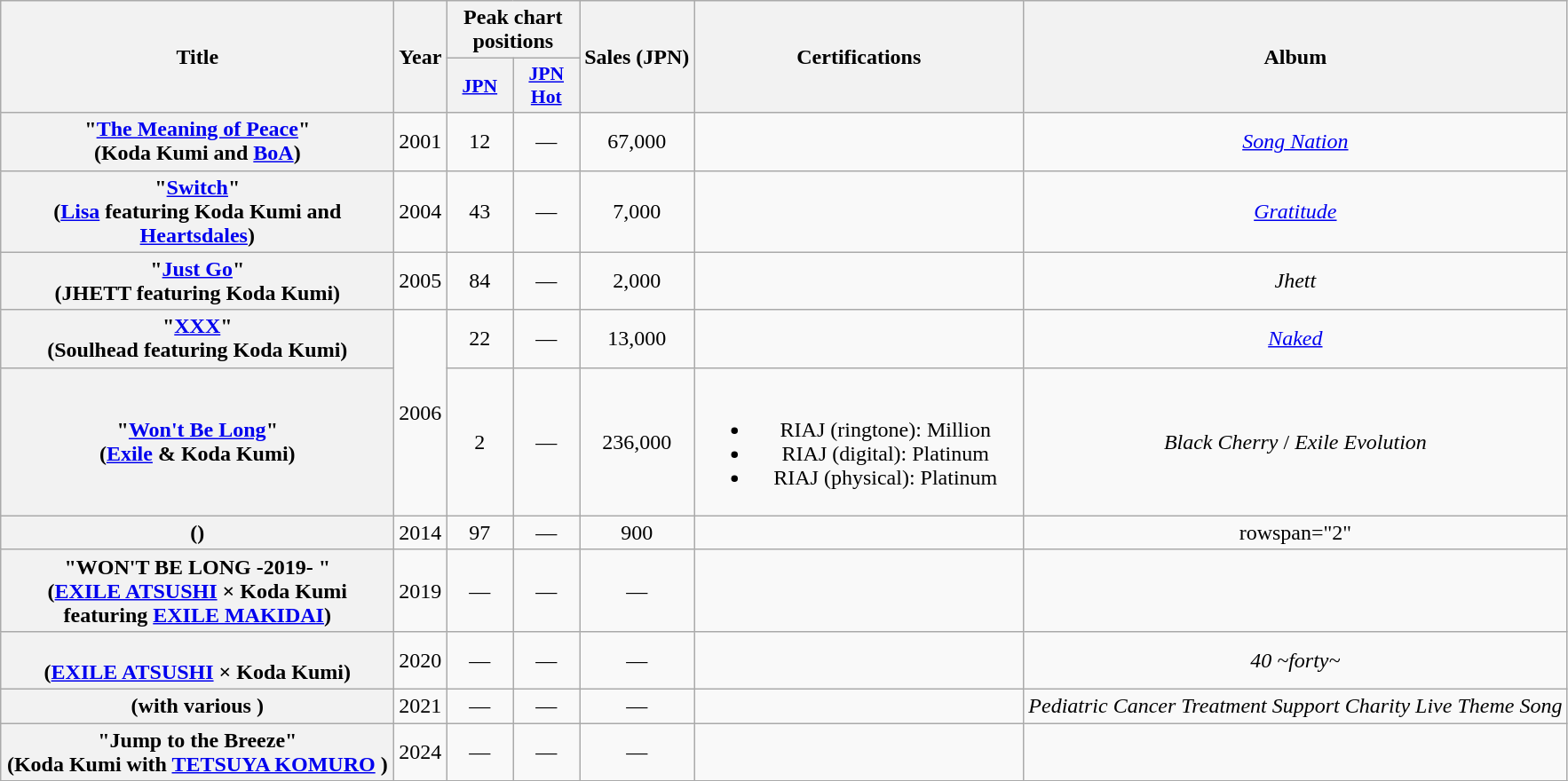<table class="wikitable plainrowheaders" style="text-align:center;">
<tr>
<th scope="col" rowspan="2" style="width:18em;">Title</th>
<th scope="col" rowspan="2">Year</th>
<th scope="col" colspan="2">Peak chart positions</th>
<th scope="col" rowspan="2">Sales (JPN)</th>
<th scope="col" rowspan="2" style="width:15em;">Certifications</th>
<th scope="col" rowspan="2">Album</th>
</tr>
<tr>
<th style="width:3em;font-size:90%"><a href='#'>JPN</a><br></th>
<th style="width:3em;font-size:90%"><a href='#'>JPN Hot</a><br></th>
</tr>
<tr>
<th scope="row">"<a href='#'>The Meaning of Peace</a>"<br><span>(Koda Kumi and <a href='#'>BoA</a>)</span></th>
<td>2001</td>
<td>12</td>
<td>—</td>
<td>67,000</td>
<td></td>
<td><em><a href='#'>Song Nation</a></em></td>
</tr>
<tr>
<th scope="row">"<a href='#'>Switch</a>"<br><span>(<a href='#'>Lisa</a> featuring Koda Kumi and <a href='#'>Heartsdales</a>)</span></th>
<td>2004</td>
<td>43</td>
<td>—</td>
<td>7,000</td>
<td></td>
<td><em><a href='#'>Gratitude</a></em></td>
</tr>
<tr>
<th scope="row">"<a href='#'>Just Go</a>"<br><span>(JHETT featuring Koda Kumi)</span></th>
<td>2005</td>
<td>84</td>
<td>—</td>
<td>2,000</td>
<td></td>
<td><em>Jhett</em></td>
</tr>
<tr>
<th scope="row">"<a href='#'>XXX</a>"<br><span>(Soulhead featuring Koda Kumi)</span></th>
<td rowspan="2">2006</td>
<td>22</td>
<td>—</td>
<td>13,000</td>
<td></td>
<td><em><a href='#'>Naked</a></em></td>
</tr>
<tr>
<th scope="row">"<a href='#'>Won't Be Long</a>"<br><span>(<a href='#'>Exile</a> & Koda Kumi)</span></th>
<td>2</td>
<td>—</td>
<td>236,000</td>
<td><br><ul><li>RIAJ <span>(ringtone)</span>: Million</li><li>RIAJ <span>(digital)</span>: Platinum</li><li>RIAJ <span>(physical)</span>: Platinum</li></ul></td>
<td><em>Black Cherry</em> / <em>Exile Evolution</em></td>
</tr>
<tr>
<th scope="row"> <span>()</span></th>
<td>2014</td>
<td>97</td>
<td>—</td>
<td>900</td>
<td></td>
<td>rowspan="2" </td>
</tr>
<tr>
<th scope="row">"WON'T BE LONG -2019- "<br><span>(<a href='#'>EXILE ATSUSHI</a> × Koda Kumi featuring <a href='#'>EXILE MAKIDAI</a>)</span></th>
<td>2019</td>
<td>—</td>
<td>—</td>
<td>—</td>
<td></td>
</tr>
<tr>
<th scope="row"> <br><span>(<a href='#'>EXILE ATSUSHI</a> × Koda Kumi)</span></th>
<td>2020</td>
<td>—</td>
<td>—</td>
<td>—</td>
<td></td>
<td><em>40 ~forty~</em></td>
</tr>
<tr>
<th scope="row"> <span>(with various )</span></th>
<td>2021</td>
<td>—</td>
<td>—</td>
<td>—</td>
<td></td>
<td><em>Pediatric Cancer Treatment Support Charity Live Theme Song</em></td>
</tr>
<tr>
<th scope="row">"Jump to the Breeze" <br><span>(Koda Kumi with <a href='#'>TETSUYA KOMURO</a> )</span></th>
<td>2024</td>
<td>—</td>
<td>—</td>
<td>—</td>
<td></td>
<td></td>
</tr>
<tr>
</tr>
</table>
